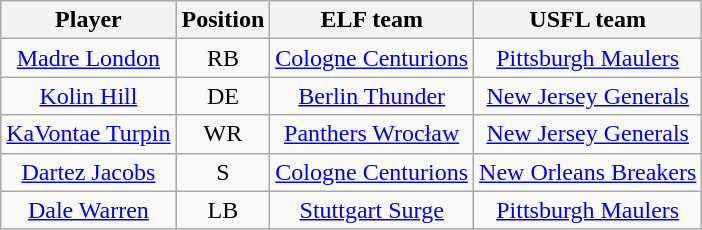<table class="wikitable sortable" style="text-align:center;">
<tr>
<th>Player</th>
<th>Position</th>
<th>ELF team</th>
<th>USFL team</th>
</tr>
<tr>
<td><a href='#'>Madre London</a></td>
<td>RB</td>
<td><a href='#'>Cologne Centurions</a></td>
<td><a href='#'>Pittsburgh Maulers</a></td>
</tr>
<tr>
<td><a href='#'>Kolin Hill</a></td>
<td>DE</td>
<td><a href='#'>Berlin Thunder</a></td>
<td><a href='#'>New Jersey Generals</a></td>
</tr>
<tr>
<td><a href='#'>KaVontae Turpin</a></td>
<td>WR</td>
<td><a href='#'>Panthers Wrocław</a></td>
<td><a href='#'>New Jersey Generals</a></td>
</tr>
<tr>
<td><a href='#'>Dartez Jacobs</a></td>
<td>S</td>
<td><a href='#'>Cologne Centurions</a></td>
<td><a href='#'>New Orleans Breakers</a></td>
</tr>
<tr>
<td><a href='#'>Dale Warren</a></td>
<td>LB</td>
<td><a href='#'>Stuttgart Surge</a></td>
<td><a href='#'>Pittsburgh Maulers</a></td>
</tr>
</table>
